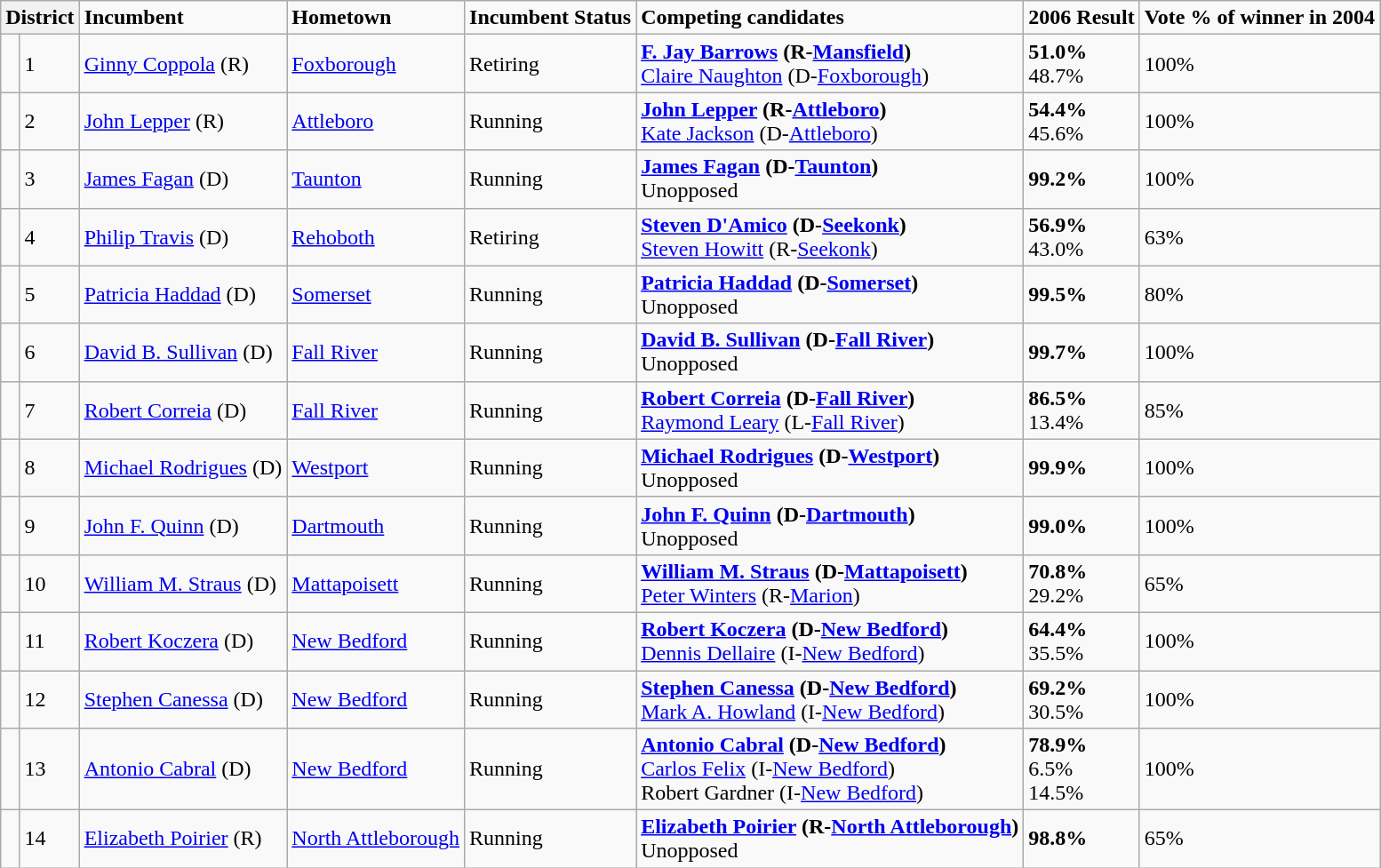<table class="wikitable">
<tr ">
<th colspan="2" style="text-align:center;"><strong>District</strong></th>
<td><strong>Incumbent</strong></td>
<td><strong>Hometown</strong></td>
<td><strong>Incumbent Status</strong></td>
<td><strong>Competing candidates</strong></td>
<td><strong>2006 Result</strong></td>
<td><strong>Vote % of winner in 2004 </strong></td>
</tr>
<tr>
<td></td>
<td>1</td>
<td><a href='#'>Ginny Coppola</a> (R)</td>
<td><a href='#'>Foxborough</a></td>
<td>Retiring</td>
<td><strong><a href='#'>F. Jay Barrows</a> (R-<a href='#'>Mansfield</a>)</strong> <br> <a href='#'>Claire Naughton</a> (D-<a href='#'>Foxborough</a>)</td>
<td><strong>51.0%</strong> <br> 48.7%</td>
<td>100%</td>
</tr>
<tr>
<td></td>
<td>2</td>
<td><a href='#'>John Lepper</a> (R)</td>
<td><a href='#'>Attleboro</a></td>
<td>Running</td>
<td><strong><a href='#'>John Lepper</a> (R-<a href='#'>Attleboro</a>)</strong> <br> <a href='#'>Kate Jackson</a> (D-<a href='#'>Attleboro</a>)</td>
<td><strong>54.4%</strong> <br> 45.6%</td>
<td>100%</td>
</tr>
<tr>
<td></td>
<td>3</td>
<td><a href='#'>James Fagan</a> (D)</td>
<td><a href='#'>Taunton</a></td>
<td>Running</td>
<td><strong><a href='#'>James Fagan</a> (D-<a href='#'>Taunton</a>)</strong> <br> Unopposed</td>
<td><strong>99.2%</strong></td>
<td>100%</td>
</tr>
<tr>
<td></td>
<td>4</td>
<td><a href='#'>Philip Travis</a> (D)</td>
<td><a href='#'>Rehoboth</a></td>
<td>Retiring</td>
<td><strong><a href='#'>Steven D'Amico</a> (D-<a href='#'>Seekonk</a>)</strong> <br> <a href='#'>Steven Howitt</a> (R-<a href='#'>Seekonk</a>)</td>
<td><strong>56.9%</strong> <br> 43.0%</td>
<td>63%</td>
</tr>
<tr>
<td></td>
<td>5</td>
<td><a href='#'>Patricia Haddad</a> (D)</td>
<td><a href='#'>Somerset</a></td>
<td>Running</td>
<td><strong><a href='#'>Patricia Haddad</a> (D-<a href='#'>Somerset</a>)</strong> <br> Unopposed</td>
<td><strong>99.5%</strong></td>
<td>80%</td>
</tr>
<tr>
<td></td>
<td>6</td>
<td><a href='#'>David B. Sullivan</a> (D)</td>
<td><a href='#'>Fall River</a></td>
<td>Running</td>
<td><strong><a href='#'>David B. Sullivan</a> (D-<a href='#'>Fall River</a>)</strong> <br> Unopposed</td>
<td><strong>99.7%</strong></td>
<td>100%</td>
</tr>
<tr>
<td></td>
<td>7</td>
<td><a href='#'>Robert Correia</a> (D)</td>
<td><a href='#'>Fall River</a></td>
<td>Running</td>
<td><strong><a href='#'>Robert Correia</a> (D-<a href='#'>Fall River</a>)</strong> <br> <a href='#'>Raymond Leary</a> (L-<a href='#'>Fall River</a>)</td>
<td><strong>86.5%</strong> <br> 13.4%</td>
<td>85%</td>
</tr>
<tr>
<td></td>
<td>8</td>
<td><a href='#'>Michael Rodrigues</a> (D)</td>
<td><a href='#'>Westport</a></td>
<td>Running</td>
<td><strong><a href='#'>Michael Rodrigues</a> (D-<a href='#'>Westport</a>)</strong> <br> Unopposed</td>
<td><strong>99.9%</strong></td>
<td>100%</td>
</tr>
<tr>
<td></td>
<td>9</td>
<td><a href='#'>John F. Quinn</a> (D)</td>
<td><a href='#'>Dartmouth</a></td>
<td>Running</td>
<td><strong><a href='#'>John F. Quinn</a> (D-<a href='#'>Dartmouth</a>)</strong> <br> Unopposed</td>
<td><strong>99.0%</strong></td>
<td>100%</td>
</tr>
<tr>
<td></td>
<td>10</td>
<td><a href='#'>William M. Straus</a> (D)</td>
<td><a href='#'>Mattapoisett</a></td>
<td>Running</td>
<td><strong><a href='#'>William M. Straus</a> (D-<a href='#'>Mattapoisett</a>)</strong> <br> <a href='#'>Peter Winters</a> (R-<a href='#'>Marion</a>)</td>
<td><strong>70.8%</strong> <br> 29.2%</td>
<td>65%</td>
</tr>
<tr>
<td></td>
<td>11</td>
<td><a href='#'>Robert Koczera</a> (D)</td>
<td><a href='#'>New Bedford</a></td>
<td>Running</td>
<td><strong><a href='#'>Robert Koczera</a> (D-<a href='#'>New Bedford</a>)</strong> <br> <a href='#'>Dennis Dellaire</a> (I-<a href='#'>New Bedford</a>)</td>
<td><strong>64.4%</strong> <br> 35.5%</td>
<td>100%</td>
</tr>
<tr>
<td></td>
<td>12</td>
<td><a href='#'>Stephen Canessa</a> (D)</td>
<td><a href='#'>New Bedford</a></td>
<td>Running</td>
<td><strong><a href='#'>Stephen Canessa</a> (D-<a href='#'>New Bedford</a>)</strong> <br> <a href='#'>Mark A. Howland</a> (I-<a href='#'>New Bedford</a>)</td>
<td><strong>69.2%</strong> <br> 30.5%</td>
<td>100%</td>
</tr>
<tr>
<td></td>
<td>13</td>
<td><a href='#'>Antonio Cabral</a> (D)</td>
<td><a href='#'>New Bedford</a></td>
<td>Running</td>
<td><strong><a href='#'>Antonio Cabral</a> (D-<a href='#'>New Bedford</a>)</strong> <br> <a href='#'>Carlos Felix</a> (I-<a href='#'>New Bedford</a>) <br> Robert Gardner (I-<a href='#'>New Bedford</a>)</td>
<td><strong>78.9%</strong> <br> 6.5% <br> 14.5%</td>
<td>100%</td>
</tr>
<tr>
<td></td>
<td>14</td>
<td><a href='#'>Elizabeth Poirier</a> (R)</td>
<td><a href='#'>North Attleborough</a></td>
<td>Running</td>
<td><strong><a href='#'>Elizabeth Poirier</a> (R-<a href='#'>North Attleborough</a>)</strong> <br> Unopposed</td>
<td><strong>98.8%</strong></td>
<td>65%</td>
</tr>
</table>
